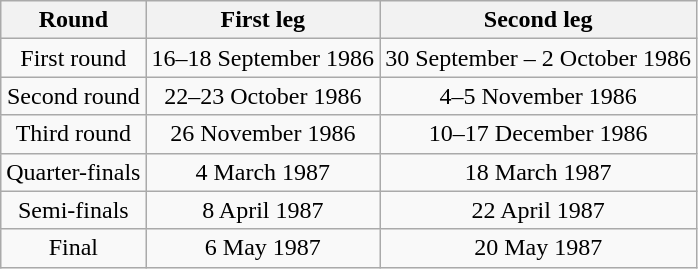<table class="wikitable" style="text-align:center">
<tr>
<th>Round</th>
<th>First leg</th>
<th>Second leg</th>
</tr>
<tr>
<td>First round</td>
<td>16–18 September 1986</td>
<td>30 September – 2 October 1986</td>
</tr>
<tr>
<td>Second round</td>
<td>22–23 October 1986</td>
<td>4–5 November 1986</td>
</tr>
<tr>
<td>Third round</td>
<td>26 November 1986</td>
<td>10–17 December 1986</td>
</tr>
<tr>
<td>Quarter-finals</td>
<td>4 March 1987</td>
<td>18 March 1987</td>
</tr>
<tr>
<td>Semi-finals</td>
<td>8 April 1987</td>
<td>22 April 1987</td>
</tr>
<tr>
<td>Final</td>
<td>6 May 1987</td>
<td>20 May 1987</td>
</tr>
</table>
